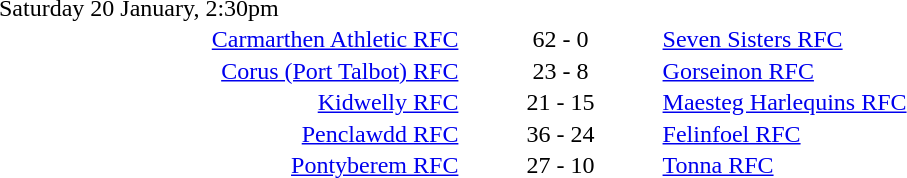<table style="width:70%;" cellspacing="1">
<tr>
<th width=35%></th>
<th width=15%></th>
<th></th>
</tr>
<tr>
<td>Saturday 20 January, 2:30pm</td>
</tr>
<tr>
<td align=right><a href='#'>Carmarthen Athletic RFC</a></td>
<td align=center>62 - 0</td>
<td><a href='#'>Seven Sisters RFC</a></td>
</tr>
<tr>
<td align=right><a href='#'>Corus (Port Talbot) RFC</a></td>
<td align=center>23 - 8</td>
<td><a href='#'>Gorseinon RFC</a></td>
</tr>
<tr>
<td align=right><a href='#'>Kidwelly RFC</a></td>
<td align=center>21 - 15</td>
<td><a href='#'>Maesteg Harlequins RFC</a></td>
</tr>
<tr>
<td align=right><a href='#'>Penclawdd RFC</a></td>
<td align=center>36 - 24</td>
<td><a href='#'>Felinfoel RFC</a></td>
</tr>
<tr>
<td align=right><a href='#'>Pontyberem RFC</a></td>
<td align=center>27 - 10</td>
<td><a href='#'>Tonna RFC</a></td>
</tr>
</table>
